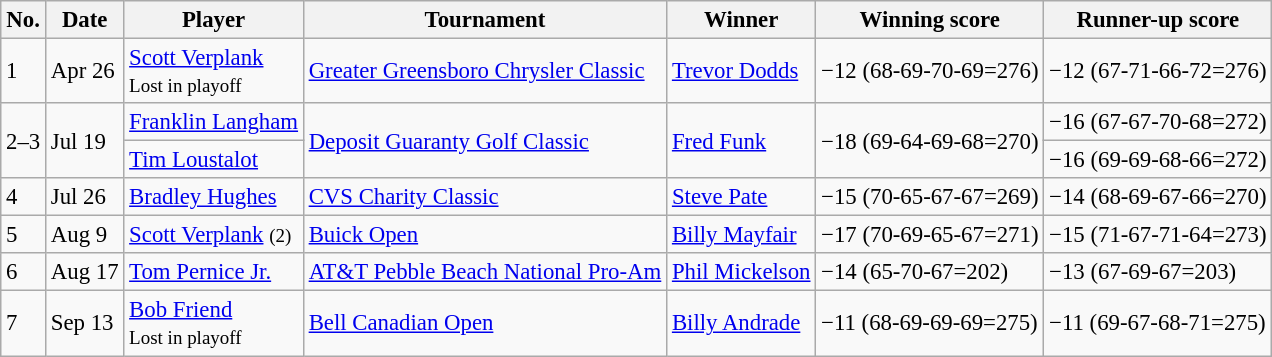<table class="wikitable" style="font-size:95%;">
<tr>
<th>No.</th>
<th>Date</th>
<th>Player</th>
<th>Tournament</th>
<th>Winner</th>
<th>Winning score</th>
<th>Runner-up score</th>
</tr>
<tr>
<td>1</td>
<td>Apr 26</td>
<td> <a href='#'>Scott Verplank</a><br><small>Lost in playoff</small></td>
<td><a href='#'>Greater Greensboro Chrysler Classic</a></td>
<td> <a href='#'>Trevor Dodds</a></td>
<td>−12 (68-69-70-69=276)</td>
<td>−12 (67-71-66-72=276)</td>
</tr>
<tr>
<td rowspan=2>2–3</td>
<td rowspan=2>Jul 19</td>
<td> <a href='#'>Franklin Langham</a></td>
<td rowspan=2><a href='#'>Deposit Guaranty Golf Classic</a></td>
<td rowspan=2> <a href='#'>Fred Funk</a></td>
<td rowspan=2>−18 (69-64-69-68=270)</td>
<td>−16 (67-67-70-68=272)</td>
</tr>
<tr>
<td> <a href='#'>Tim Loustalot</a></td>
<td>−16 (69-69-68-66=272)</td>
</tr>
<tr>
<td>4</td>
<td>Jul 26</td>
<td> <a href='#'>Bradley Hughes</a></td>
<td><a href='#'>CVS Charity Classic</a></td>
<td> <a href='#'>Steve Pate</a></td>
<td>−15 (70-65-67-67=269)</td>
<td>−14 (68-69-67-66=270)</td>
</tr>
<tr>
<td>5</td>
<td>Aug 9</td>
<td> <a href='#'>Scott Verplank</a> <small>(2)</small></td>
<td><a href='#'>Buick Open</a></td>
<td> <a href='#'>Billy Mayfair</a></td>
<td>−17 (70-69-65-67=271)</td>
<td>−15 (71-67-71-64=273)</td>
</tr>
<tr>
<td>6</td>
<td>Aug 17</td>
<td> <a href='#'>Tom Pernice Jr.</a></td>
<td><a href='#'>AT&T Pebble Beach National Pro-Am</a></td>
<td> <a href='#'>Phil Mickelson</a></td>
<td>−14 (65-70-67=202)</td>
<td>−13 (67-69-67=203)</td>
</tr>
<tr>
<td>7</td>
<td>Sep 13</td>
<td> <a href='#'>Bob Friend</a><br><small>Lost in playoff</small></td>
<td><a href='#'>Bell Canadian Open</a></td>
<td> <a href='#'>Billy Andrade</a></td>
<td>−11 (68-69-69-69=275)</td>
<td>−11 (69-67-68-71=275)</td>
</tr>
</table>
